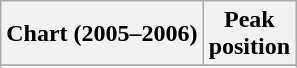<table class="wikitable sortable plainrowheaders" style="text-align:center">
<tr>
<th scope="col">Chart (2005–2006)</th>
<th scope="col">Peak<br>position</th>
</tr>
<tr>
</tr>
<tr>
</tr>
<tr>
</tr>
</table>
